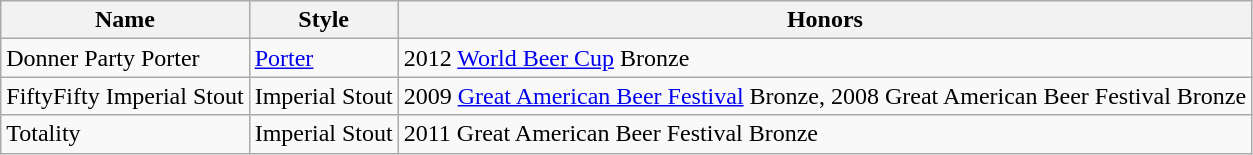<table class="wikitable sortable">
<tr>
<th>Name</th>
<th>Style</th>
<th>Honors</th>
</tr>
<tr>
<td>Donner Party Porter</td>
<td><a href='#'>Porter</a></td>
<td>2012 <a href='#'>World Beer Cup</a> Bronze</td>
</tr>
<tr>
<td>FiftyFifty Imperial Stout</td>
<td>Imperial Stout</td>
<td>2009 <a href='#'>Great American Beer Festival</a> Bronze, 2008 Great American Beer Festival Bronze</td>
</tr>
<tr>
<td>Totality</td>
<td>Imperial Stout</td>
<td>2011 Great American Beer Festival Bronze</td>
</tr>
</table>
